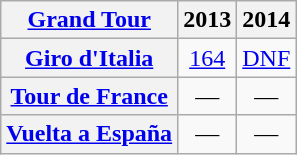<table class="wikitable plainrowheaders">
<tr>
<th scope="col"><a href='#'>Grand Tour</a></th>
<th scope="col">2013</th>
<th scope="col">2014</th>
</tr>
<tr style="text-align:center;">
<th scope="row"> <a href='#'>Giro d'Italia</a></th>
<td><a href='#'>164</a></td>
<td><a href='#'>DNF</a></td>
</tr>
<tr style="text-align:center;">
<th scope="row"> <a href='#'>Tour de France</a></th>
<td>—</td>
<td>—</td>
</tr>
<tr style="text-align:center;">
<th scope="row"> <a href='#'>Vuelta a España</a></th>
<td>—</td>
<td>—</td>
</tr>
</table>
